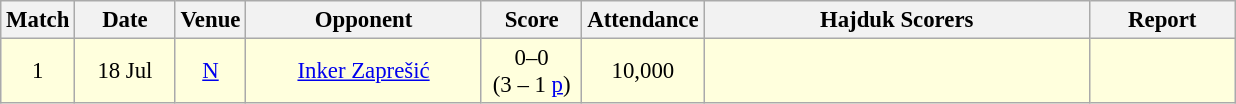<table class="wikitable sortable" style="text-align: center; font-size:95%;">
<tr>
<th width="30">Match</th>
<th width="60">Date</th>
<th width="20">Venue</th>
<th width="150">Opponent</th>
<th width="60">Score</th>
<th width="40">Attendance</th>
<th width="250">Hajduk Scorers</th>
<th width="90" class="unsortable">Report</th>
</tr>
<tr bgcolor="#ffffdd">
<td>1</td>
<td>18 Jul</td>
<td><a href='#'>N</a></td>
<td><a href='#'>Inker Zaprešić</a></td>
<td>0–0<br>(3 – 1 <a href='#'>p</a>)</td>
<td>10,000</td>
<td></td>
<td></td>
</tr>
</table>
